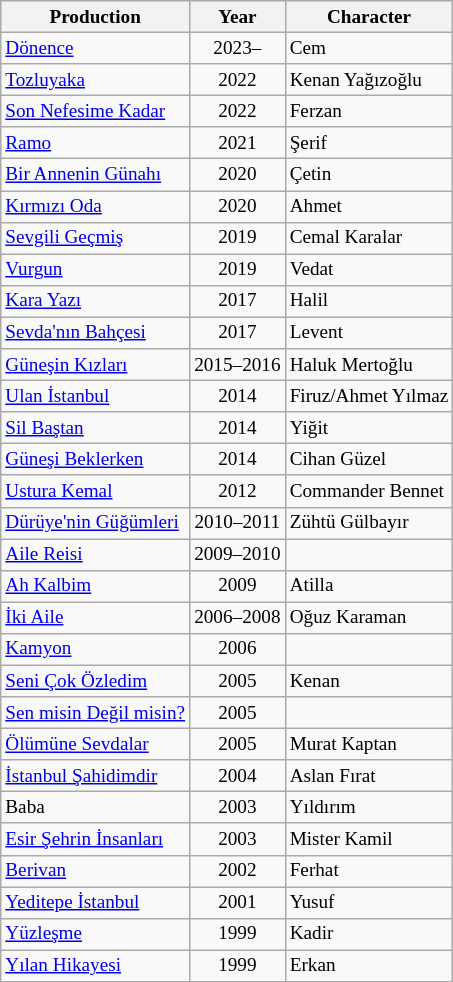<table class="wikitable" style="font-size: 80%;">
<tr>
<th scope="col" colspan="1">Production</th>
<th scope="col" colspan="1">Year</th>
<th scope="col" colspan="1">Character</th>
</tr>
<tr>
<td><a href='#'>Dönence</a></td>
<td align="center">2023–</td>
<td>Cem</td>
</tr>
<tr>
<td><a href='#'>Tozluyaka</a></td>
<td align="center">2022</td>
<td>Kenan Yağızoğlu</td>
</tr>
<tr>
<td><a href='#'>Son Nefesime Kadar</a></td>
<td align="center">2022</td>
<td>Ferzan</td>
</tr>
<tr>
<td><a href='#'>Ramo</a></td>
<td align="center">2021</td>
<td>Şerif</td>
</tr>
<tr>
<td><a href='#'>Bir Annenin Günahı</a></td>
<td align="center">2020</td>
<td>Çetin</td>
</tr>
<tr>
<td><a href='#'>Kırmızı Oda</a></td>
<td align="center">2020</td>
<td>Ahmet</td>
</tr>
<tr>
<td><a href='#'>Sevgili Geçmiş</a></td>
<td align="center">2019</td>
<td>Cemal Karalar</td>
</tr>
<tr>
<td><a href='#'>Vurgun</a></td>
<td align="center">2019</td>
<td>Vedat</td>
</tr>
<tr>
<td><a href='#'>Kara Yazı</a></td>
<td align="center">2017</td>
<td>Halil</td>
</tr>
<tr>
<td><a href='#'>Sevda'nın Bahçesi</a></td>
<td align="center">2017</td>
<td>Levent</td>
</tr>
<tr>
<td><a href='#'>Güneşin Kızları</a></td>
<td align="center">2015–2016</td>
<td>Haluk Mertoğlu</td>
</tr>
<tr>
<td><a href='#'>Ulan İstanbul</a></td>
<td align="center">2014</td>
<td>Firuz/Ahmet Yılmaz</td>
</tr>
<tr>
<td><a href='#'>Sil Baştan</a></td>
<td align="center">2014</td>
<td>Yiğit</td>
</tr>
<tr>
<td><a href='#'>Güneşi Beklerken</a></td>
<td align="center">2014</td>
<td>Cihan Güzel</td>
</tr>
<tr>
<td><a href='#'>Ustura Kemal</a></td>
<td align="center">2012</td>
<td>Commander Bennet</td>
</tr>
<tr>
<td><a href='#'>Dürüye'nin Güğümleri</a></td>
<td align="center">2010–2011</td>
<td>Zühtü Gülbayır</td>
</tr>
<tr>
<td><a href='#'>Aile Reisi</a></td>
<td align="center">2009–2010</td>
<td></td>
</tr>
<tr>
<td><a href='#'>Ah Kalbim</a></td>
<td align="center">2009</td>
<td>Atilla</td>
</tr>
<tr>
<td><a href='#'>İki Aile</a></td>
<td align="center">2006–2008</td>
<td>Oğuz Karaman</td>
</tr>
<tr>
<td><a href='#'>Kamyon</a></td>
<td align="center">2006</td>
<td></td>
</tr>
<tr>
<td><a href='#'>Seni Çok Özledim</a></td>
<td align="center">2005</td>
<td>Kenan</td>
</tr>
<tr>
<td><a href='#'>Sen misin Değil misin?</a></td>
<td align="center">2005</td>
<td></td>
</tr>
<tr>
<td><a href='#'>Ölümüne Sevdalar</a></td>
<td align="center">2005</td>
<td>Murat Kaptan</td>
</tr>
<tr>
<td><a href='#'>İstanbul Şahidimdir</a></td>
<td align="center">2004</td>
<td>Aslan Fırat</td>
</tr>
<tr>
<td>Baba</td>
<td align="center">2003</td>
<td>Yıldırım</td>
</tr>
<tr>
<td><a href='#'>Esir Şehrin İnsanları</a></td>
<td align="center">2003</td>
<td>Mister Kamil</td>
</tr>
<tr>
<td><a href='#'>Berivan</a></td>
<td align="center">2002</td>
<td>Ferhat</td>
</tr>
<tr>
<td><a href='#'>Yeditepe İstanbul</a></td>
<td align="center">2001</td>
<td>Yusuf</td>
</tr>
<tr>
<td><a href='#'>Yüzleşme</a></td>
<td align="center">1999</td>
<td>Kadir</td>
</tr>
<tr>
<td><a href='#'>Yılan Hikayesi</a></td>
<td align="center">1999</td>
<td>Erkan</td>
</tr>
</table>
